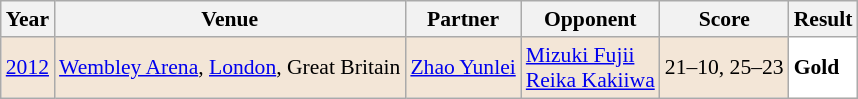<table class="sortable wikitable" style="font-size: 90%;">
<tr>
<th>Year</th>
<th>Venue</th>
<th>Partner</th>
<th>Opponent</th>
<th>Score</th>
<th>Result</th>
</tr>
<tr style="background:#F3E6D7">
<td align="center"><a href='#'>2012</a></td>
<td align="left"><a href='#'>Wembley Arena</a>, <a href='#'>London</a>, Great Britain</td>
<td align="left"> <a href='#'>Zhao Yunlei</a></td>
<td align="left"> <a href='#'>Mizuki Fujii</a><br> <a href='#'>Reika Kakiiwa</a></td>
<td align="left">21–10, 25–23</td>
<td style="text-align:left; background:white"> <strong>Gold</strong></td>
</tr>
</table>
